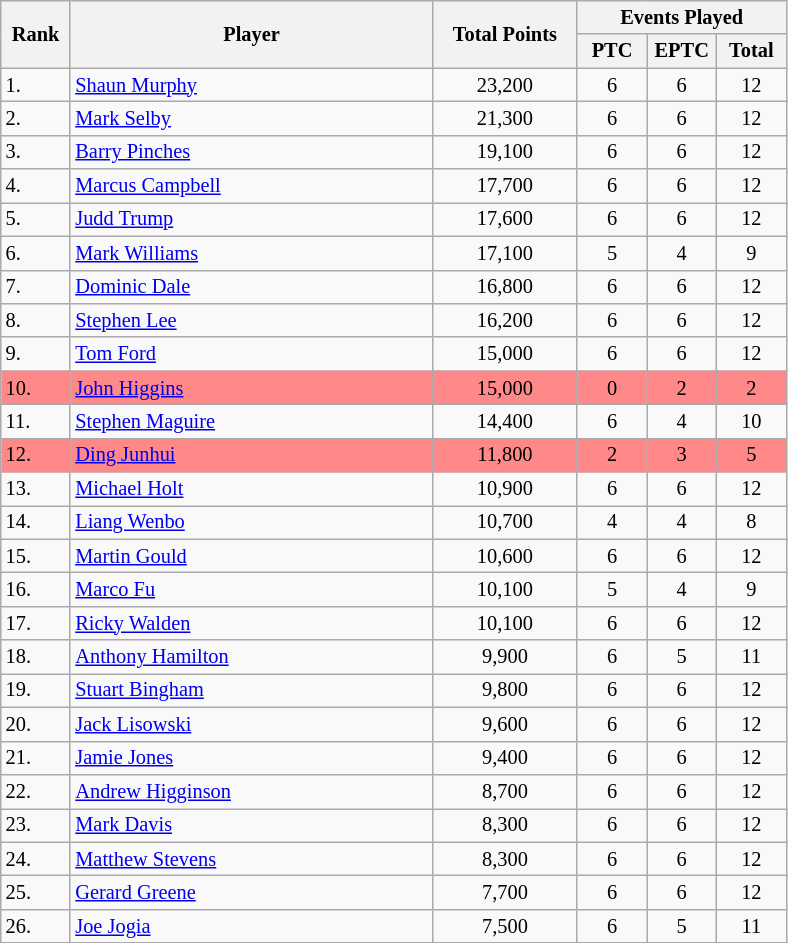<table class="wikitable" style="font-size: 85%">
<tr>
<th width=40 rowspan="2" align="center">Rank</th>
<th width=235 rowspan="2">Player</th>
<th width=90 rowspan="2">Total Points</th>
<th width=120 colspan="3">Events Played</th>
</tr>
<tr>
<th width=40>PTC</th>
<th width=40>EPTC</th>
<th width=40>Total</th>
</tr>
<tr>
<td>1.</td>
<td> <a href='#'>Shaun Murphy</a></td>
<td align="center">23,200</td>
<td align="center">6</td>
<td align="center">6</td>
<td align="center">12</td>
</tr>
<tr>
<td>2.</td>
<td> <a href='#'>Mark Selby</a></td>
<td align="center">21,300</td>
<td align="center">6</td>
<td align="center">6</td>
<td align="center">12</td>
</tr>
<tr>
<td>3.</td>
<td> <a href='#'>Barry Pinches</a></td>
<td align="center">19,100</td>
<td align="center">6</td>
<td align="center">6</td>
<td align="center">12</td>
</tr>
<tr>
<td>4.</td>
<td> <a href='#'>Marcus Campbell</a></td>
<td align="center">17,700</td>
<td align="center">6</td>
<td align="center">6</td>
<td align="center">12</td>
</tr>
<tr>
<td>5.</td>
<td> <a href='#'>Judd Trump</a></td>
<td align="center">17,600</td>
<td align="center">6</td>
<td align="center">6</td>
<td align="center">12</td>
</tr>
<tr>
<td>6.</td>
<td> <a href='#'>Mark Williams</a></td>
<td align="center">17,100</td>
<td align="center">5</td>
<td align="center">4</td>
<td align="center">9</td>
</tr>
<tr>
<td>7.</td>
<td> <a href='#'>Dominic Dale</a></td>
<td align="center">16,800</td>
<td align="center">6</td>
<td align="center">6</td>
<td align="center">12</td>
</tr>
<tr>
<td>8.</td>
<td> <a href='#'>Stephen Lee</a></td>
<td align="center">16,200</td>
<td align="center">6</td>
<td align="center">6</td>
<td align="center">12</td>
</tr>
<tr>
<td>9.</td>
<td> <a href='#'>Tom Ford</a></td>
<td align="center">15,000</td>
<td align="center">6</td>
<td align="center">6</td>
<td align="center">12</td>
</tr>
<tr bgcolor="#ff8888">
<td>10.</td>
<td> <a href='#'>John Higgins</a></td>
<td align="center">15,000</td>
<td align="center">0</td>
<td align="center">2</td>
<td align="center">2</td>
</tr>
<tr>
<td>11.</td>
<td> <a href='#'>Stephen Maguire</a></td>
<td align="center">14,400</td>
<td align="center">6</td>
<td align="center">4</td>
<td align="center">10</td>
</tr>
<tr bgcolor="#ff8888">
<td>12.</td>
<td> <a href='#'>Ding Junhui</a></td>
<td align="center">11,800</td>
<td align="center">2</td>
<td align="center">3</td>
<td align="center">5</td>
</tr>
<tr>
<td>13.</td>
<td> <a href='#'>Michael Holt</a></td>
<td align="center">10,900</td>
<td align="center">6</td>
<td align="center">6</td>
<td align="center">12</td>
</tr>
<tr>
<td>14.</td>
<td> <a href='#'>Liang Wenbo</a></td>
<td align="center">10,700</td>
<td align="center">4</td>
<td align="center">4</td>
<td align="center">8</td>
</tr>
<tr>
<td>15.</td>
<td> <a href='#'>Martin Gould</a></td>
<td align="center">10,600</td>
<td align="center">6</td>
<td align="center">6</td>
<td align="center">12</td>
</tr>
<tr>
<td>16.</td>
<td> <a href='#'>Marco Fu</a></td>
<td align="center">10,100</td>
<td align="center">5</td>
<td align="center">4</td>
<td align="center">9</td>
</tr>
<tr>
<td>17.</td>
<td> <a href='#'>Ricky Walden</a></td>
<td align="center">10,100</td>
<td align="center">6</td>
<td align="center">6</td>
<td align="center">12</td>
</tr>
<tr>
<td>18.</td>
<td> <a href='#'>Anthony Hamilton</a></td>
<td align="center">9,900</td>
<td align="center">6</td>
<td align="center">5</td>
<td align="center">11</td>
</tr>
<tr>
<td>19.</td>
<td> <a href='#'>Stuart Bingham</a></td>
<td align="center">9,800</td>
<td align="center">6</td>
<td align="center">6</td>
<td align="center">12</td>
</tr>
<tr>
<td>20.</td>
<td> <a href='#'>Jack Lisowski</a></td>
<td align="center">9,600</td>
<td align="center">6</td>
<td align="center">6</td>
<td align="center">12</td>
</tr>
<tr>
<td>21.</td>
<td> <a href='#'>Jamie Jones</a></td>
<td align="center">9,400</td>
<td align="center">6</td>
<td align="center">6</td>
<td align="center">12</td>
</tr>
<tr>
<td>22.</td>
<td> <a href='#'>Andrew Higginson</a></td>
<td align="center">8,700</td>
<td align="center">6</td>
<td align="center">6</td>
<td align="center">12</td>
</tr>
<tr>
<td>23.</td>
<td> <a href='#'>Mark Davis</a></td>
<td align="center">8,300</td>
<td align="center">6</td>
<td align="center">6</td>
<td align="center">12</td>
</tr>
<tr>
<td>24.</td>
<td> <a href='#'>Matthew Stevens</a></td>
<td align="center">8,300</td>
<td align="center">6</td>
<td align="center">6</td>
<td align="center">12</td>
</tr>
<tr>
<td>25.</td>
<td> <a href='#'>Gerard Greene</a></td>
<td align="center">7,700</td>
<td align="center">6</td>
<td align="center">6</td>
<td align="center">12</td>
</tr>
<tr>
<td>26.</td>
<td> <a href='#'>Joe Jogia</a></td>
<td align="center">7,500</td>
<td align="center">6</td>
<td align="center">5</td>
<td align="center">11</td>
</tr>
</table>
